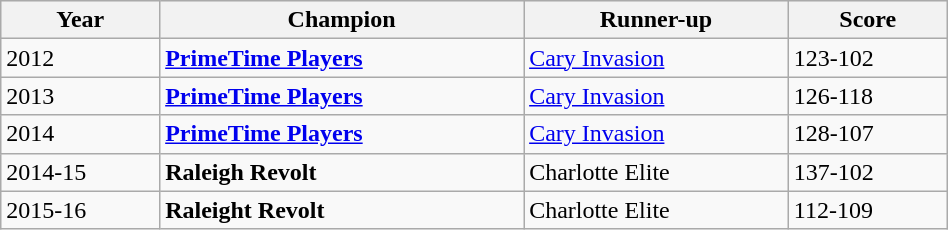<table class="wikitable" width=50%>
<tr bgcolor="#efefef">
<th>Year</th>
<th>Champion</th>
<th>Runner-up</th>
<th>Score</th>
</tr>
<tr>
<td>2012</td>
<td><strong><a href='#'>PrimeTime Players</a></strong></td>
<td><a href='#'>Cary Invasion</a></td>
<td>123-102</td>
</tr>
<tr>
<td>2013</td>
<td><strong><a href='#'>PrimeTime Players</a></strong></td>
<td><a href='#'>Cary Invasion</a></td>
<td>126-118</td>
</tr>
<tr>
<td>2014</td>
<td><strong><a href='#'>PrimeTime Players</a></strong></td>
<td><a href='#'>Cary Invasion</a></td>
<td>128-107</td>
</tr>
<tr>
<td>2014-15</td>
<td><strong>Raleigh Revolt</strong></td>
<td>Charlotte Elite</td>
<td>137-102</td>
</tr>
<tr>
<td>2015-16</td>
<td><strong>Raleight Revolt</strong></td>
<td>Charlotte Elite</td>
<td>112-109</td>
</tr>
</table>
